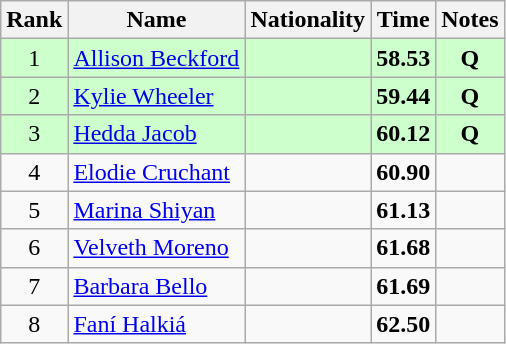<table class="wikitable sortable" style="text-align:center">
<tr>
<th>Rank</th>
<th>Name</th>
<th>Nationality</th>
<th>Time</th>
<th>Notes</th>
</tr>
<tr bgcolor=ccffcc>
<td>1</td>
<td align=left><a href='#'>Allison Beckford</a></td>
<td align=left></td>
<td><strong>58.53</strong></td>
<td><strong>Q</strong></td>
</tr>
<tr bgcolor=ccffcc>
<td>2</td>
<td align=left><a href='#'>Kylie Wheeler</a></td>
<td align=left></td>
<td><strong>59.44</strong></td>
<td><strong>Q</strong></td>
</tr>
<tr bgcolor=ccffcc>
<td>3</td>
<td align=left><a href='#'>Hedda Jacob</a></td>
<td align=left></td>
<td><strong>60.12</strong></td>
<td><strong>Q</strong></td>
</tr>
<tr>
<td>4</td>
<td align=left><a href='#'>Elodie Cruchant</a></td>
<td align=left></td>
<td><strong>60.90</strong></td>
<td></td>
</tr>
<tr>
<td>5</td>
<td align=left><a href='#'>Marina Shiyan</a></td>
<td align=left></td>
<td><strong>61.13</strong></td>
<td></td>
</tr>
<tr>
<td>6</td>
<td align=left><a href='#'>Velveth Moreno</a></td>
<td align=left></td>
<td><strong>61.68</strong></td>
<td></td>
</tr>
<tr>
<td>7</td>
<td align=left><a href='#'>Barbara Bello</a></td>
<td align=left></td>
<td><strong>61.69</strong></td>
<td></td>
</tr>
<tr>
<td>8</td>
<td align=left><a href='#'>Faní Halkiá</a></td>
<td align=left></td>
<td><strong>62.50</strong></td>
<td></td>
</tr>
</table>
